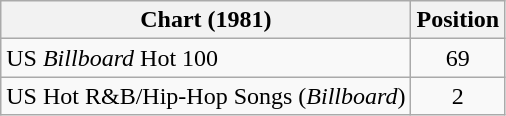<table class="wikitable sortable">
<tr>
<th>Chart (1981)</th>
<th>Position</th>
</tr>
<tr>
<td>US <em>Billboard</em> Hot 100</td>
<td style="text-align:center;">69</td>
</tr>
<tr>
<td>US Hot R&B/Hip-Hop Songs (<em>Billboard</em>)</td>
<td style="text-align:center;">2</td>
</tr>
</table>
